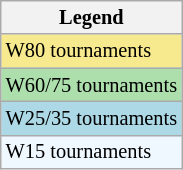<table class="wikitable" style="font-size:85%">
<tr>
<th>Legend</th>
</tr>
<tr style="background:#f7e98e;">
<td>W80 tournaments</td>
</tr>
<tr style="background:#addfad;">
<td>W60/75 tournaments</td>
</tr>
<tr style="background:lightblue;">
<td>W25/35 tournaments</td>
</tr>
<tr style="background:#f0f8ff;">
<td>W15 tournaments</td>
</tr>
</table>
